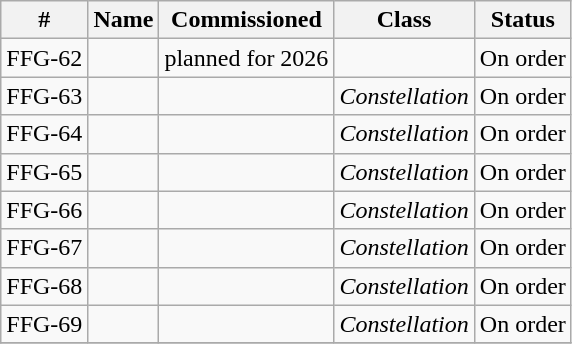<table class="wikitable">
<tr>
<th>#</th>
<th>Name</th>
<th>Commissioned</th>
<th>Class</th>
<th>Status</th>
</tr>
<tr>
<td>FFG-62</td>
<td></td>
<td>planned for 2026</td>
<td></td>
<td>On order</td>
</tr>
<tr>
<td>FFG-63</td>
<td></td>
<td></td>
<td><em>Constellation</em></td>
<td>On order</td>
</tr>
<tr>
<td>FFG-64</td>
<td></td>
<td></td>
<td><em>Constellation</em></td>
<td>On order</td>
</tr>
<tr>
<td>FFG-65</td>
<td></td>
<td></td>
<td><em>Constellation</em></td>
<td>On order</td>
</tr>
<tr>
<td>FFG-66</td>
<td></td>
<td></td>
<td><em>Constellation</em></td>
<td>On order</td>
</tr>
<tr>
<td>FFG-67</td>
<td></td>
<td></td>
<td><em>Constellation</em></td>
<td>On order</td>
</tr>
<tr>
<td>FFG-68</td>
<td></td>
<td></td>
<td><em>Constellation</em></td>
<td>On order</td>
</tr>
<tr>
<td>FFG-69</td>
<td></td>
<td></td>
<td><em>Constellation</em></td>
<td>On order</td>
</tr>
<tr>
</tr>
</table>
